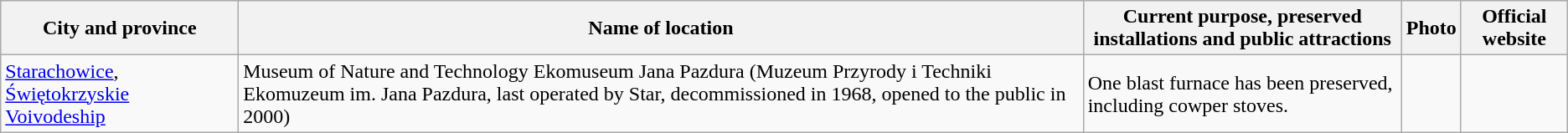<table class="wikitable">
<tr>
<th>City and province</th>
<th>Name of location</th>
<th>Current purpose, preserved installations and public attractions</th>
<th>Photo</th>
<th>Official website</th>
</tr>
<tr>
<td><a href='#'>Starachowice</a>, <a href='#'>Świętokrzyskie Voivodeship</a></td>
<td>Museum of Nature and Technology Ekomuseum Jana Pazdura (Muzeum Przyrody i Techniki Ekomuzeum im. Jana Pazdura, last operated by Star, decommissioned in 1968, opened to the public in 2000)</td>
<td>One blast furnace has been preserved, including cowper stoves.</td>
<td></td>
<td></td>
</tr>
</table>
